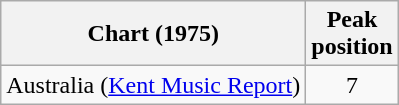<table class="wikitable">
<tr>
<th>Chart (1975)</th>
<th>Peak<br>position</th>
</tr>
<tr>
<td>Australia (<a href='#'>Kent Music Report</a>)</td>
<td style="text-align:center;">7</td>
</tr>
</table>
